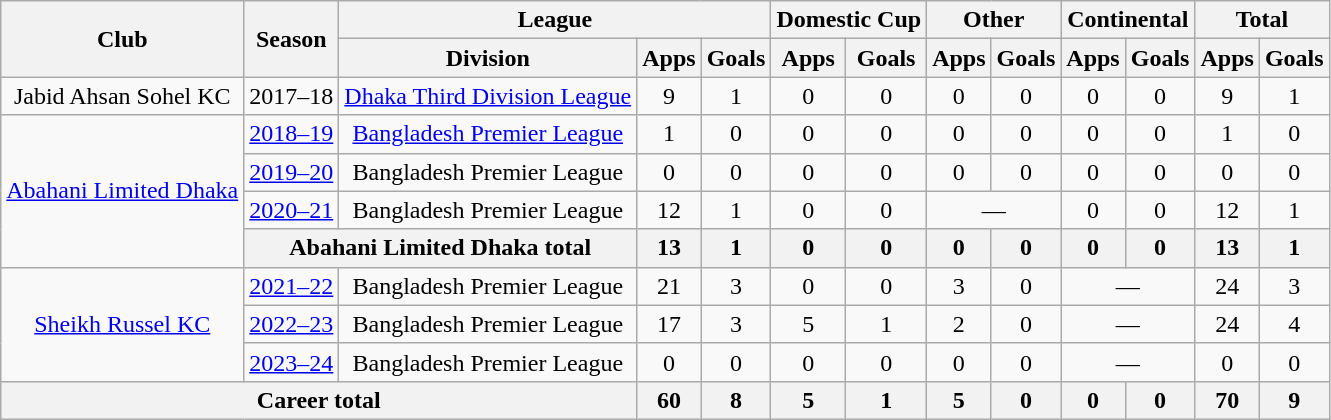<table class="wikitable" style="text-align:center">
<tr>
<th rowspan="2">Club</th>
<th rowspan="2">Season</th>
<th colspan="3">League</th>
<th colspan="2">Domestic Cup</th>
<th colspan="2">Other</th>
<th colspan="2">Continental</th>
<th colspan="2">Total</th>
</tr>
<tr>
<th>Division</th>
<th>Apps</th>
<th>Goals</th>
<th>Apps</th>
<th>Goals</th>
<th>Apps</th>
<th>Goals</th>
<th>Apps</th>
<th>Goals</th>
<th>Apps</th>
<th>Goals</th>
</tr>
<tr>
<td>Jabid Ahsan Sohel KC</td>
<td>2017–18</td>
<td><a href='#'>Dhaka Third Division League</a></td>
<td>9</td>
<td>1</td>
<td>0</td>
<td>0</td>
<td>0</td>
<td>0</td>
<td>0</td>
<td>0</td>
<td>9</td>
<td>1</td>
</tr>
<tr>
<td rowspan=4><a href='#'>Abahani Limited Dhaka</a></td>
<td><a href='#'>2018–19</a></td>
<td><a href='#'>Bangladesh Premier League</a></td>
<td>1</td>
<td>0</td>
<td>0</td>
<td>0</td>
<td>0</td>
<td>0</td>
<td>0</td>
<td>0</td>
<td>1</td>
<td>0</td>
</tr>
<tr>
<td><a href='#'>2019–20</a></td>
<td>Bangladesh Premier League</td>
<td>0</td>
<td>0</td>
<td>0</td>
<td>0</td>
<td>0</td>
<td>0</td>
<td>0</td>
<td>0</td>
<td>0</td>
<td>0</td>
</tr>
<tr>
<td><a href='#'>2020–21</a></td>
<td>Bangladesh Premier League</td>
<td>12</td>
<td>1</td>
<td>0</td>
<td>0</td>
<td colspan="2">—</td>
<td>0</td>
<td>0</td>
<td>12</td>
<td>1</td>
</tr>
<tr>
<th colspan="2"><strong>Abahani Limited Dhaka total</strong></th>
<th>13</th>
<th>1</th>
<th>0</th>
<th>0</th>
<th>0</th>
<th>0</th>
<th>0</th>
<th>0</th>
<th>13</th>
<th>1</th>
</tr>
<tr>
<td rowspan=3><a href='#'>Sheikh Russel KC</a></td>
<td><a href='#'>2021–22</a></td>
<td>Bangladesh Premier League</td>
<td>21</td>
<td>3</td>
<td>0</td>
<td>0</td>
<td>3</td>
<td>0</td>
<td colspan="2">—</td>
<td>24</td>
<td>3</td>
</tr>
<tr>
<td><a href='#'>2022–23</a></td>
<td>Bangladesh Premier League</td>
<td>17</td>
<td>3</td>
<td>5</td>
<td>1</td>
<td>2</td>
<td>0</td>
<td colspan="2">—</td>
<td>24</td>
<td>4</td>
</tr>
<tr>
<td><a href='#'>2023–24</a></td>
<td>Bangladesh Premier League</td>
<td>0</td>
<td>0</td>
<td>0</td>
<td>0</td>
<td>0</td>
<td>0</td>
<td colspan="2">—</td>
<td>0</td>
<td>0</td>
</tr>
<tr>
<th colspan="3">Career total</th>
<th>60</th>
<th>8</th>
<th>5</th>
<th>1</th>
<th>5</th>
<th>0</th>
<th>0</th>
<th>0</th>
<th>70</th>
<th>9</th>
</tr>
</table>
